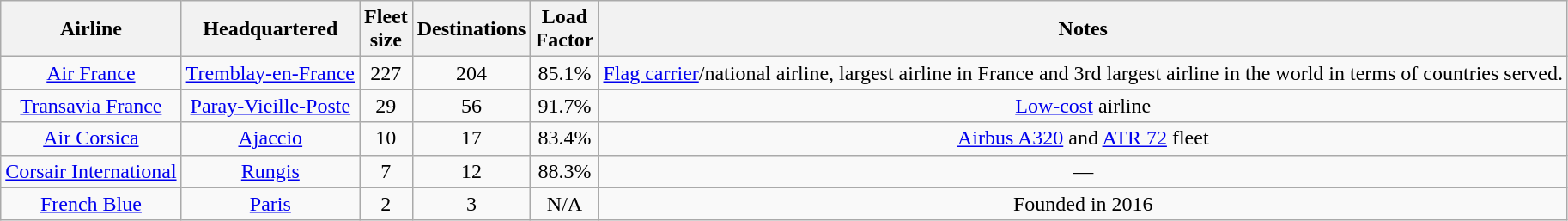<table class="wikitable" width="auto" style="text-align: center">
<tr>
<th>Airline</th>
<th>Headquartered</th>
<th>Fleet <br> size</th>
<th>Destinations</th>
<th>Load <br> Factor</th>
<th>Notes</th>
</tr>
<tr>
<td><a href='#'>Air France</a></td>
<td><a href='#'>Tremblay-en-France</a></td>
<td>227</td>
<td>204</td>
<td>85.1%</td>
<td><a href='#'>Flag carrier</a>/national airline, largest airline in France and 3rd largest airline in the world in terms of countries served.</td>
</tr>
<tr>
<td><a href='#'>Transavia France</a></td>
<td><a href='#'>Paray-Vieille-Poste</a></td>
<td>29</td>
<td>56</td>
<td>91.7%</td>
<td><a href='#'>Low-cost</a> airline</td>
</tr>
<tr>
<td><a href='#'>Air Corsica</a></td>
<td><a href='#'>Ajaccio</a></td>
<td>10</td>
<td>17</td>
<td>83.4%</td>
<td><a href='#'>Airbus A320</a> and <a href='#'>ATR 72</a> fleet</td>
</tr>
<tr>
<td><a href='#'>Corsair International</a></td>
<td><a href='#'>Rungis</a></td>
<td>7</td>
<td>12</td>
<td>88.3%</td>
<td>—</td>
</tr>
<tr>
<td><a href='#'>French Blue</a></td>
<td><a href='#'>Paris</a></td>
<td>2</td>
<td>3</td>
<td>N/A</td>
<td>Founded in 2016</td>
</tr>
</table>
